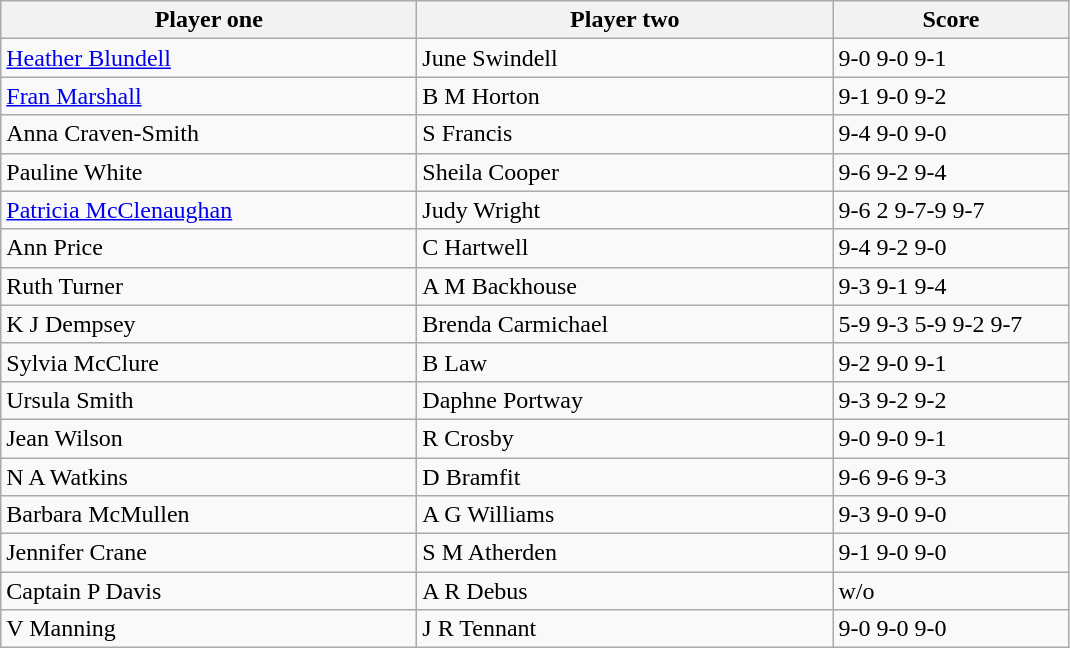<table class="wikitable">
<tr>
<th width=270>Player one</th>
<th width=270>Player two</th>
<th width=150>Score</th>
</tr>
<tr>
<td><a href='#'>Heather Blundell</a></td>
<td>June Swindell</td>
<td>9-0 9-0 9-1</td>
</tr>
<tr>
<td><a href='#'>Fran Marshall</a></td>
<td>B M Horton</td>
<td>9-1 9-0 9-2</td>
</tr>
<tr>
<td>Anna Craven-Smith</td>
<td>S Francis</td>
<td>9-4 9-0 9-0</td>
</tr>
<tr>
<td>Pauline White</td>
<td>Sheila Cooper</td>
<td>9-6 9-2 9-4</td>
</tr>
<tr>
<td><a href='#'>Patricia McClenaughan</a></td>
<td>Judy Wright</td>
<td>9-6 2 9-7-9 9-7</td>
</tr>
<tr>
<td>Ann Price</td>
<td>C Hartwell</td>
<td>9-4 9-2 9-0</td>
</tr>
<tr>
<td>Ruth Turner</td>
<td>A M Backhouse</td>
<td>9-3 9-1 9-4</td>
</tr>
<tr>
<td>K J Dempsey</td>
<td>Brenda Carmichael</td>
<td>5-9 9-3 5-9 9-2 9-7</td>
</tr>
<tr>
<td>Sylvia McClure</td>
<td>B Law</td>
<td>9-2 9-0 9-1</td>
</tr>
<tr>
<td>Ursula Smith</td>
<td>Daphne Portway</td>
<td>9-3 9-2 9-2</td>
</tr>
<tr>
<td>Jean Wilson</td>
<td>R Crosby</td>
<td>9-0 9-0 9-1</td>
</tr>
<tr>
<td>N A Watkins</td>
<td>D Bramfit</td>
<td>9-6 9-6 9-3</td>
</tr>
<tr>
<td>Barbara McMullen</td>
<td>A G Williams</td>
<td>9-3 9-0 9-0</td>
</tr>
<tr>
<td>Jennifer Crane</td>
<td>S M Atherden</td>
<td>9-1 9-0 9-0</td>
</tr>
<tr>
<td> Captain P Davis</td>
<td>A R Debus</td>
<td>w/o</td>
</tr>
<tr>
<td>V Manning</td>
<td>J R Tennant</td>
<td>9-0 9-0 9-0</td>
</tr>
</table>
